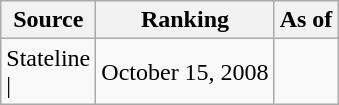<table class="wikitable" style="text-align:center">
<tr>
<th>Source</th>
<th>Ranking</th>
<th>As of</th>
</tr>
<tr>
<td align=left>Stateline<br>| </td>
<td>October 15, 2008</td>
</tr>
</table>
